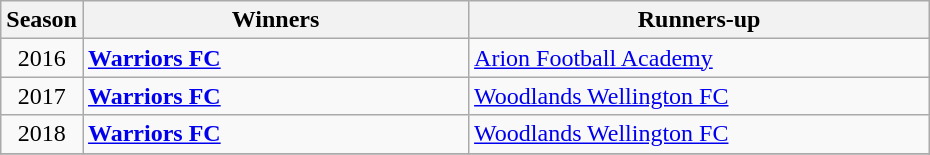<table class="wikitable" style="text-align:center">
<tr>
<th width='35'>Season</th>
<th style="width:250px;">Winners</th>
<th style="width:300px;">Runners-up</th>
</tr>
<tr>
<td>2016</td>
<td align='left'><strong><a href='#'>Warriors FC</a></strong></td>
<td align='left'><a href='#'>Arion Football Academy</a></td>
</tr>
<tr>
<td>2017</td>
<td align='left'><strong><a href='#'>Warriors FC</a></strong></td>
<td align='left'><a href='#'>Woodlands Wellington FC</a></td>
</tr>
<tr>
<td>2018</td>
<td align='left'><strong><a href='#'>Warriors FC</a></strong></td>
<td align='left'><a href='#'>Woodlands Wellington FC</a></td>
</tr>
<tr>
</tr>
</table>
